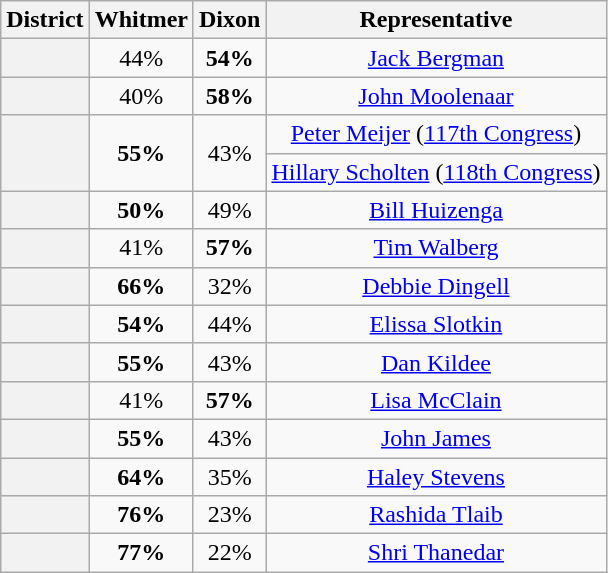<table class=wikitable>
<tr>
<th>District</th>
<th>Whitmer</th>
<th>Dixon</th>
<th>Representative</th>
</tr>
<tr align=center>
<th></th>
<td>44%</td>
<td><strong>54%</strong></td>
<td><a href='#'>Jack Bergman</a></td>
</tr>
<tr align=center>
<th></th>
<td>40%</td>
<td><strong>58%</strong></td>
<td><a href='#'>John Moolenaar</a></td>
</tr>
<tr align=center>
<th rowspan=2 ></th>
<td rowspan=2><strong>55%</strong></td>
<td rowspan=2>43%</td>
<td><a href='#'>Peter Meijer</a> (<a href='#'>117th Congress</a>)</td>
</tr>
<tr align=center>
<td><a href='#'>Hillary Scholten</a> (<a href='#'>118th Congress</a>)</td>
</tr>
<tr align=center>
<th></th>
<td><strong>50%</strong></td>
<td>49%</td>
<td><a href='#'>Bill Huizenga</a></td>
</tr>
<tr align=center>
<th></th>
<td>41%</td>
<td><strong>57%</strong></td>
<td><a href='#'>Tim Walberg</a></td>
</tr>
<tr align=center>
<th></th>
<td><strong>66%</strong></td>
<td>32%</td>
<td><a href='#'>Debbie Dingell</a></td>
</tr>
<tr align=center>
<th></th>
<td><strong>54%</strong></td>
<td>44%</td>
<td><a href='#'>Elissa Slotkin</a></td>
</tr>
<tr align=center>
<th></th>
<td><strong>55%</strong></td>
<td>43%</td>
<td><a href='#'>Dan Kildee</a></td>
</tr>
<tr align=center>
<th></th>
<td>41%</td>
<td><strong>57%</strong></td>
<td><a href='#'>Lisa McClain</a></td>
</tr>
<tr align=center>
<th></th>
<td><strong>55%</strong></td>
<td>43%</td>
<td><a href='#'>John James</a></td>
</tr>
<tr align=center>
<th></th>
<td><strong>64%</strong></td>
<td>35%</td>
<td><a href='#'>Haley Stevens</a></td>
</tr>
<tr align=center>
<th></th>
<td><strong>76%</strong></td>
<td>23%</td>
<td><a href='#'>Rashida Tlaib</a></td>
</tr>
<tr align=center>
<th></th>
<td><strong>77%</strong></td>
<td>22%</td>
<td><a href='#'>Shri Thanedar</a></td>
</tr>
</table>
